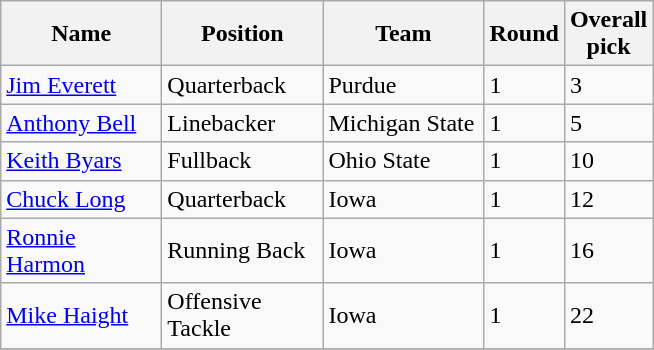<table class="sortable wikitable">
<tr>
<th width="100">Name</th>
<th width="100">Position</th>
<th width="100">Team</th>
<th width="25">Round</th>
<th width="25">Overall pick</th>
</tr>
<tr align="left" bgcolor="">
<td><a href='#'>Jim Everett</a></td>
<td>Quarterback</td>
<td>Purdue</td>
<td>1</td>
<td>3</td>
</tr>
<tr align="left" bgcolor="">
<td><a href='#'>Anthony Bell</a></td>
<td>Linebacker</td>
<td>Michigan State</td>
<td>1</td>
<td>5</td>
</tr>
<tr align="left" bgcolor="">
<td><a href='#'>Keith Byars</a></td>
<td>Fullback</td>
<td>Ohio State</td>
<td>1</td>
<td>10</td>
</tr>
<tr align="left" bgcolor="">
<td><a href='#'>Chuck Long</a></td>
<td>Quarterback</td>
<td>Iowa</td>
<td>1</td>
<td>12</td>
</tr>
<tr align="left" bgcolor="">
<td><a href='#'>Ronnie Harmon</a></td>
<td>Running Back</td>
<td>Iowa</td>
<td>1</td>
<td>16</td>
</tr>
<tr align="left" bgcolor="">
<td><a href='#'>Mike Haight</a></td>
<td>Offensive Tackle</td>
<td>Iowa</td>
<td>1</td>
<td>22</td>
</tr>
<tr align="left" bgcolor="">
</tr>
<tr>
</tr>
</table>
